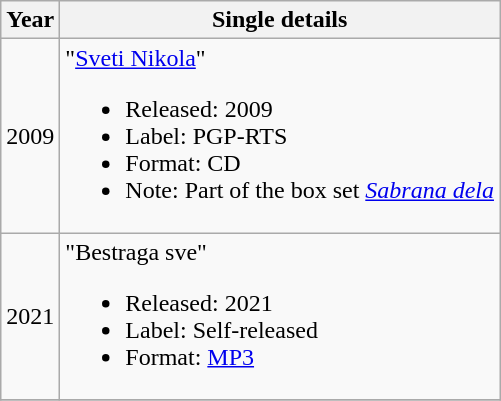<table class ="wikitable">
<tr>
<th>Year</th>
<th>Single details</th>
</tr>
<tr>
<td align="center" rowspan="1">2009</td>
<td>"<a href='#'>Sveti Nikola</a>"<br><ul><li>Released: 2009</li><li>Label: PGP-RTS</li><li>Format: CD</li><li>Note: Part of the box set <em><a href='#'>Sabrana dela</a></em></li></ul></td>
</tr>
<tr>
<td align="center" rowspan="1">2021</td>
<td>"Bestraga sve"<br><ul><li>Released: 2021</li><li>Label: Self-released</li><li>Format: <a href='#'>MP3</a></li></ul></td>
</tr>
<tr>
</tr>
</table>
